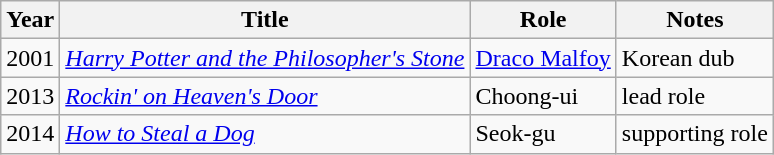<table class="wikitable sortable">
<tr>
<th>Year</th>
<th>Title</th>
<th>Role</th>
<th>Notes</th>
</tr>
<tr>
<td>2001</td>
<td><em><a href='#'>Harry Potter and the Philosopher's Stone</a></em></td>
<td><a href='#'>Draco Malfoy</a></td>
<td>Korean dub</td>
</tr>
<tr>
<td>2013</td>
<td><em><a href='#'>Rockin' on Heaven's Door</a></em></td>
<td>Choong-ui</td>
<td>lead role</td>
</tr>
<tr>
<td>2014</td>
<td><em><a href='#'>How to Steal a Dog</a></em></td>
<td>Seok-gu</td>
<td>supporting role</td>
</tr>
</table>
